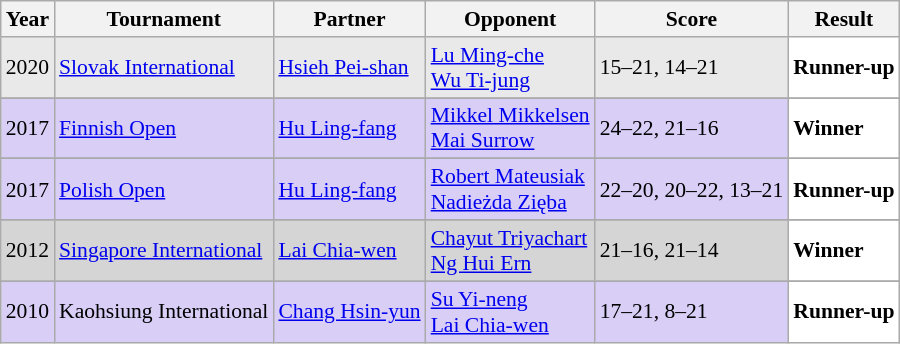<table class="sortable wikitable" style="font-size: 90%;">
<tr>
<th>Year</th>
<th>Tournament</th>
<th>Partner</th>
<th>Opponent</th>
<th>Score</th>
<th>Result</th>
</tr>
<tr style="background:#E9E9E9">
<td align="center">2020</td>
<td align="left"><a href='#'>Slovak International</a></td>
<td align="left"> <a href='#'>Hsieh Pei-shan</a></td>
<td align="left"> <a href='#'>Lu Ming-che</a> <br>  <a href='#'>Wu Ti-jung</a></td>
<td align="left">15–21, 14–21</td>
<td style="text-align:left; background:white"> <strong>Runner-up</strong></td>
</tr>
<tr>
</tr>
<tr style="background:#D8CEF6">
<td align="center">2017</td>
<td align="left"><a href='#'>Finnish Open</a></td>
<td align="left"> <a href='#'>Hu Ling-fang</a></td>
<td align="left"> <a href='#'>Mikkel Mikkelsen</a> <br>  <a href='#'>Mai Surrow</a></td>
<td align="left">24–22, 21–16</td>
<td style="text-align:left; background:white"> <strong>Winner</strong></td>
</tr>
<tr>
</tr>
<tr style="background:#D8CEF6">
<td align="center">2017</td>
<td align="left"><a href='#'>Polish Open</a></td>
<td align="left"> <a href='#'>Hu Ling-fang</a></td>
<td align="left"> <a href='#'>Robert Mateusiak</a> <br>  <a href='#'>Nadieżda Zięba</a></td>
<td align="left">22–20, 20–22, 13–21</td>
<td style="text-align:left; background:white"> <strong>Runner-up</strong></td>
</tr>
<tr>
</tr>
<tr style="background:#D5D5D5">
<td align="center">2012</td>
<td align="left"><a href='#'>Singapore International</a></td>
<td align="left"> <a href='#'>Lai Chia-wen</a></td>
<td align="left"> <a href='#'>Chayut Triyachart</a> <br>  <a href='#'>Ng Hui Ern</a></td>
<td align="left">21–16, 21–14</td>
<td style="text-align:left; background:white"> <strong>Winner</strong></td>
</tr>
<tr>
</tr>
<tr style="background:#D8CEF6">
<td align="center">2010</td>
<td align="left">Kaohsiung International</td>
<td align="left"> <a href='#'>Chang Hsin-yun</a></td>
<td align="left"> <a href='#'>Su Yi-neng</a> <br>  <a href='#'>Lai Chia-wen</a></td>
<td align="left">17–21, 8–21</td>
<td style="text-align:left; background:white"> <strong>Runner-up</strong></td>
</tr>
</table>
